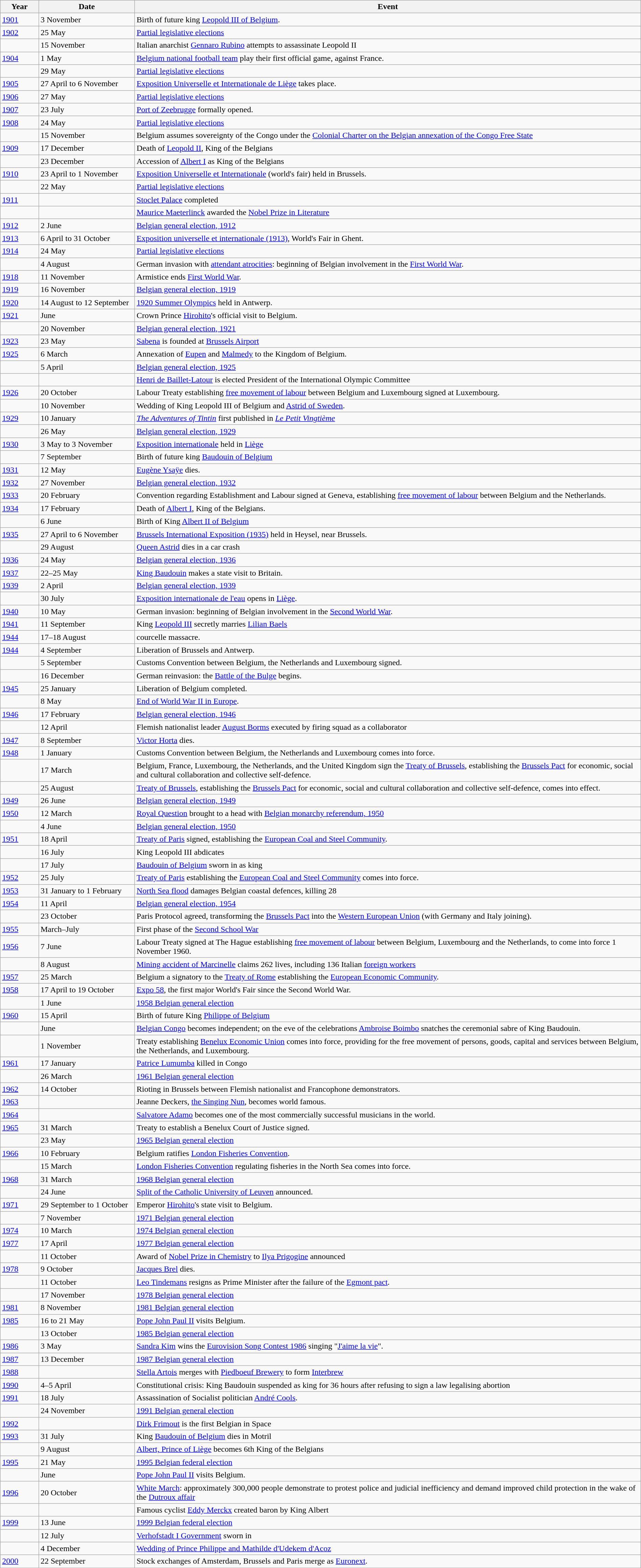<table class="wikitable" width="100%">
<tr>
<th style="width:6%">Year</th>
<th style="width:15%">Date</th>
<th>Event</th>
</tr>
<tr>
<td><a href='#'>1901</a></td>
<td>3 November</td>
<td>Birth of future king <a href='#'>Leopold III of Belgium</a>.</td>
</tr>
<tr>
<td><a href='#'>1902</a></td>
<td>25 May</td>
<td><a href='#'>Partial legislative elections</a></td>
</tr>
<tr>
<td></td>
<td>15 November</td>
<td>Italian anarchist <a href='#'>Gennaro Rubino</a> attempts to assassinate Leopold II</td>
</tr>
<tr>
<td><a href='#'>1904</a></td>
<td>1 May</td>
<td><a href='#'>Belgium national football team</a> play their first official game, against France.</td>
</tr>
<tr>
<td></td>
<td>29 May</td>
<td><a href='#'>Partial legislative elections</a></td>
</tr>
<tr>
<td><a href='#'>1905</a></td>
<td>27 April to 6 November</td>
<td><a href='#'>Exposition Universelle et Internationale de Liège</a> takes place.</td>
</tr>
<tr>
<td><a href='#'>1906</a></td>
<td>27 May</td>
<td><a href='#'>Partial legislative elections</a></td>
</tr>
<tr>
<td><a href='#'>1907</a></td>
<td>23 July</td>
<td><a href='#'>Port of Zeebrugge</a> formally opened.</td>
</tr>
<tr>
<td><a href='#'>1908</a></td>
<td>24 May</td>
<td><a href='#'>Partial legislative elections</a></td>
</tr>
<tr>
<td></td>
<td>15 November</td>
<td>Belgium assumes sovereignty of the Congo under the <a href='#'>Colonial Charter on the Belgian annexation of the Congo Free State</a></td>
</tr>
<tr>
<td><a href='#'>1909</a></td>
<td>17 December</td>
<td>Death of <a href='#'>Leopold II</a>, King of the Belgians</td>
</tr>
<tr>
<td></td>
<td>23 December</td>
<td>Accession of <a href='#'>Albert I</a> as King of the Belgians</td>
</tr>
<tr>
<td><a href='#'>1910</a></td>
<td>23 April to 1 November</td>
<td><a href='#'>Exposition Universelle et Internationale</a> (world's fair) held in Brussels.</td>
</tr>
<tr>
<td></td>
<td>22 May</td>
<td><a href='#'>Partial legislative elections</a></td>
</tr>
<tr>
<td><a href='#'>1911</a></td>
<td></td>
<td><a href='#'>Stoclet Palace</a> completed</td>
</tr>
<tr>
<td></td>
<td></td>
<td><a href='#'>Maurice Maeterlinck</a> awarded the <a href='#'>Nobel Prize in Literature</a></td>
</tr>
<tr>
<td><a href='#'>1912</a></td>
<td>2 June</td>
<td><a href='#'>Belgian general election, 1912</a></td>
</tr>
<tr>
<td><a href='#'>1913</a></td>
<td>6 April to 31 October</td>
<td><a href='#'>Exposition universelle et internationale (1913)</a>, World's Fair in Ghent.</td>
</tr>
<tr>
<td><a href='#'>1914</a></td>
<td>24 May</td>
<td><a href='#'>Partial legislative elections</a></td>
</tr>
<tr>
<td></td>
<td>4 August</td>
<td>German invasion with <a href='#'>attendant atrocities</a>: beginning of Belgian involvement in the <a href='#'>First World War</a>.</td>
</tr>
<tr>
<td><a href='#'>1918</a></td>
<td>11 November</td>
<td>Armistice ends <a href='#'>First World War</a>.</td>
</tr>
<tr>
<td><a href='#'>1919</a></td>
<td>16 November</td>
<td><a href='#'>Belgian general election, 1919</a></td>
</tr>
<tr>
<td><a href='#'>1920</a></td>
<td>14 August to 12 September</td>
<td><a href='#'>1920 Summer Olympics</a> held in Antwerp.</td>
</tr>
<tr>
<td><a href='#'>1921</a></td>
<td>June</td>
<td>Crown Prince <a href='#'>Hirohito</a>'s official visit to Belgium.</td>
</tr>
<tr>
<td></td>
<td>20 November</td>
<td><a href='#'>Belgian general election, 1921</a></td>
</tr>
<tr>
<td><a href='#'>1923</a></td>
<td>23 May</td>
<td><a href='#'>Sabena</a> is founded at <a href='#'>Brussels Airport</a></td>
</tr>
<tr>
<td><a href='#'>1925</a></td>
<td>6 March</td>
<td>Annexation of <a href='#'>Eupen</a> and <a href='#'>Malmedy</a> to the Kingdom of Belgium.</td>
</tr>
<tr>
<td></td>
<td>5 April</td>
<td><a href='#'>Belgian general election, 1925</a></td>
</tr>
<tr>
<td></td>
<td></td>
<td><a href='#'>Henri de Baillet-Latour</a> is elected President of the International Olympic Committee</td>
</tr>
<tr>
<td><a href='#'>1926</a></td>
<td>20 October</td>
<td>Labour Treaty establishing <a href='#'>free movement of labour</a> between Belgium and Luxembourg signed at Luxembourg.</td>
</tr>
<tr>
<td></td>
<td>10 November</td>
<td>Wedding of King Leopold III of Belgium and <a href='#'>Astrid of Sweden</a>.</td>
</tr>
<tr>
<td><a href='#'>1929</a></td>
<td>10 January</td>
<td><em><a href='#'>The Adventures of Tintin</a></em> first published in <em><a href='#'>Le Petit Vingtième</a></em></td>
</tr>
<tr>
<td></td>
<td>26 May</td>
<td><a href='#'>Belgian general election, 1929</a></td>
</tr>
<tr>
<td><a href='#'>1930</a></td>
<td>3 May to 3 November</td>
<td><a href='#'>Exposition internationale</a> held in <a href='#'>Liège</a></td>
</tr>
<tr>
<td></td>
<td>7 September</td>
<td>Birth of future king <a href='#'>Baudouin of Belgium</a></td>
</tr>
<tr>
<td><a href='#'>1931</a></td>
<td>12 May</td>
<td><a href='#'>Eugène Ysaÿe</a> dies.</td>
</tr>
<tr>
<td><a href='#'>1932</a></td>
<td>27 November</td>
<td><a href='#'>Belgian general election, 1932</a></td>
</tr>
<tr>
<td><a href='#'>1933</a></td>
<td>20 February</td>
<td>Convention regarding Establishment and Labour signed at Geneva, establishing <a href='#'>free movement of labour</a> between Belgium and the Netherlands.</td>
</tr>
<tr>
<td><a href='#'>1934</a></td>
<td>17 February</td>
<td>Death of <a href='#'>Albert I</a>, King of the Belgians.</td>
</tr>
<tr>
<td></td>
<td>6 June</td>
<td>Birth of King <a href='#'>Albert II of Belgium</a></td>
</tr>
<tr>
<td><a href='#'>1935</a></td>
<td>27 April to 6 November</td>
<td><a href='#'>Brussels International Exposition (1935)</a> held in Heysel, near Brussels.</td>
</tr>
<tr>
<td></td>
<td>29 August</td>
<td><a href='#'>Queen Astrid</a> dies in a car crash</td>
</tr>
<tr>
<td><a href='#'>1936</a></td>
<td>24 May</td>
<td><a href='#'>Belgian general election, 1936</a></td>
</tr>
<tr>
<td><a href='#'>1937</a></td>
<td>22–25 May</td>
<td><a href='#'>King Baudouin</a> makes a state visit to Britain.</td>
</tr>
<tr>
<td><a href='#'>1939</a></td>
<td>2 April</td>
<td><a href='#'>Belgian general election, 1939</a></td>
</tr>
<tr>
<td></td>
<td>30 July</td>
<td><a href='#'>Exposition internationale de l'eau</a> opens in <a href='#'>Liège</a>.</td>
</tr>
<tr>
<td><a href='#'>1940</a></td>
<td>10 May</td>
<td>German invasion: beginning of Belgian involvement in the <a href='#'>Second World War</a>.</td>
</tr>
<tr>
<td><a href='#'>1941</a></td>
<td>11 September</td>
<td>King <a href='#'>Leopold III</a> secretly marries <a href='#'>Lilian Baels</a></td>
</tr>
<tr>
<td><a href='#'>1944</a></td>
<td>17–18 August</td>
<td>courcelle massacre.</td>
</tr>
<tr>
<td><a href='#'>1944</a></td>
<td>4 September</td>
<td>Liberation of Brussels and Antwerp.</td>
</tr>
<tr>
<td></td>
<td>5 September</td>
<td>Customs Convention between Belgium, the Netherlands and Luxembourg signed.</td>
</tr>
<tr>
<td></td>
<td>16 December</td>
<td>German reinvasion: the <a href='#'>Battle of the Bulge</a> begins.</td>
</tr>
<tr>
<td><a href='#'>1945</a></td>
<td>25 January</td>
<td>Liberation of Belgium completed.</td>
</tr>
<tr>
<td></td>
<td>8 May</td>
<td><a href='#'>End of World War II in Europe</a>.</td>
</tr>
<tr>
<td><a href='#'>1946</a></td>
<td>17 February</td>
<td><a href='#'>Belgian general election, 1946</a></td>
</tr>
<tr>
<td></td>
<td>12 April</td>
<td>Flemish nationalist leader <a href='#'>August Borms</a> executed by firing squad as a collaborator</td>
</tr>
<tr>
<td><a href='#'>1947</a></td>
<td>8 September</td>
<td><a href='#'>Victor Horta</a> dies.</td>
</tr>
<tr>
<td><a href='#'>1948</a></td>
<td>1 January</td>
<td>Customs Convention between Belgium, the Netherlands and Luxembourg comes into force.</td>
</tr>
<tr>
<td></td>
<td>17 March</td>
<td>Belgium, France, Luxembourg, the Netherlands, and the United Kingdom sign the <a href='#'>Treaty of Brussels</a>, establishing the <a href='#'>Brussels Pact</a> for economic, social and cultural collaboration and collective self-defence.</td>
</tr>
<tr>
<td></td>
<td>25 August</td>
<td><a href='#'>Treaty of Brussels</a>, establishing the <a href='#'>Brussels Pact</a> for economic, social and cultural collaboration and collective self-defence, comes into effect.</td>
</tr>
<tr>
<td><a href='#'>1949</a></td>
<td>26 June</td>
<td><a href='#'>Belgian general election, 1949</a></td>
</tr>
<tr>
<td><a href='#'>1950</a></td>
<td>12 March</td>
<td><a href='#'>Royal Question</a> brought to a head with <a href='#'>Belgian monarchy referendum, 1950</a></td>
</tr>
<tr>
<td></td>
<td>4 June</td>
<td><a href='#'>Belgian general election, 1950</a></td>
</tr>
<tr>
<td><a href='#'>1951</a></td>
<td>18 April</td>
<td><a href='#'>Treaty of Paris</a> signed, establishing the <a href='#'>European Coal and Steel Community</a>.</td>
</tr>
<tr>
<td></td>
<td>16 July</td>
<td>King Leopold III abdicates</td>
</tr>
<tr>
<td></td>
<td>17 July</td>
<td><a href='#'>Baudouin of Belgium</a> sworn in as king</td>
</tr>
<tr>
<td><a href='#'>1952</a></td>
<td>25 July</td>
<td><a href='#'>Treaty of Paris</a> establishing the <a href='#'>European Coal and Steel Community</a> comes into force.</td>
</tr>
<tr>
<td><a href='#'>1953</a></td>
<td>31 January to 1 February</td>
<td><a href='#'>North Sea flood</a> damages Belgian coastal defences, killing 28</td>
</tr>
<tr>
<td><a href='#'>1954</a></td>
<td>11 April</td>
<td><a href='#'>Belgian general election, 1954</a></td>
</tr>
<tr>
<td></td>
<td>23 October</td>
<td>Paris Protocol agreed, transforming the <a href='#'>Brussels Pact</a> into the <a href='#'>Western European Union</a> (with Germany and Italy joining).</td>
</tr>
<tr>
<td><a href='#'>1955</a></td>
<td>March–July</td>
<td>First phase of the <a href='#'>Second School War</a></td>
</tr>
<tr>
<td><a href='#'>1956</a></td>
<td>7 June</td>
<td>Labour Treaty signed at The Hague establishing <a href='#'>free movement of labour</a> between Belgium, Luxembourg and the Netherlands, to come into force 1 November 1960.</td>
</tr>
<tr>
<td></td>
<td>8 August</td>
<td><a href='#'>Mining accident of Marcinelle</a> claims 262 lives, including 136 Italian <a href='#'>foreign workers</a></td>
</tr>
<tr>
<td><a href='#'>1957</a></td>
<td>25 March</td>
<td>Belgium a signatory to the <a href='#'>Treaty of Rome</a> establishing the <a href='#'>European Economic Community</a>.</td>
</tr>
<tr>
<td><a href='#'>1958</a></td>
<td>17 April to 19 October</td>
<td><a href='#'>Expo 58</a>, the first major World's Fair since the Second World War.</td>
</tr>
<tr>
<td></td>
<td>1 June</td>
<td><a href='#'>1958 Belgian general election</a></td>
</tr>
<tr>
<td><a href='#'>1960</a></td>
<td>15 April</td>
<td>Birth of future King <a href='#'>Philippe of Belgium</a></td>
</tr>
<tr>
<td></td>
<td>June</td>
<td><a href='#'>Belgian Congo</a> becomes independent; on the eve of the celebrations <a href='#'>Ambroise Boimbo</a> snatches the ceremonial sabre of King Baudouin.</td>
</tr>
<tr>
<td></td>
<td>1 November</td>
<td>Treaty establishing <a href='#'>Benelux Economic Union</a> comes into force, providing for the free movement of persons, goods, capital and services between Belgium, the Netherlands, and Luxembourg.</td>
</tr>
<tr>
<td><a href='#'>1961</a></td>
<td>17 January</td>
<td><a href='#'>Patrice Lumumba</a> killed in Congo</td>
</tr>
<tr>
<td></td>
<td>26 March</td>
<td><a href='#'>1961 Belgian general election</a></td>
</tr>
<tr>
<td><a href='#'>1962</a></td>
<td>14 October</td>
<td>Rioting in Brussels between Flemish nationalist and Francophone demonstrators.</td>
</tr>
<tr>
<td><a href='#'>1963</a></td>
<td></td>
<td>Jeanne Deckers, <a href='#'>the Singing Nun</a>, becomes world famous.</td>
</tr>
<tr>
<td><a href='#'>1964</a></td>
<td></td>
<td><a href='#'>Salvatore Adamo</a> becomes one of the most commercially successful musicians in the world.</td>
</tr>
<tr>
<td><a href='#'>1965</a></td>
<td>31 March</td>
<td>Treaty to establish a Benelux Court of Justice signed.</td>
</tr>
<tr>
<td></td>
<td>23 May</td>
<td><a href='#'>1965 Belgian general election</a></td>
</tr>
<tr>
<td><a href='#'>1966</a></td>
<td>10 February</td>
<td>Belgium ratifies <a href='#'>London Fisheries Convention</a>.</td>
</tr>
<tr>
<td></td>
<td>15 March</td>
<td><a href='#'>London Fisheries Convention</a> regulating fisheries in the North Sea comes into force.</td>
</tr>
<tr>
<td><a href='#'>1968</a></td>
<td>31 March</td>
<td><a href='#'>1968 Belgian general election</a></td>
</tr>
<tr>
<td></td>
<td>24 June</td>
<td><a href='#'>Split of the Catholic University of Leuven</a> announced.</td>
</tr>
<tr>
<td><a href='#'>1971</a></td>
<td>29 September to 1 October</td>
<td>Emperor <a href='#'>Hirohito</a>'s state visit to Belgium.</td>
</tr>
<tr>
<td></td>
<td>7 November</td>
<td><a href='#'>1971 Belgian general election</a></td>
</tr>
<tr>
<td><a href='#'>1974</a></td>
<td>10 March</td>
<td><a href='#'>1974 Belgian general election</a></td>
</tr>
<tr>
<td><a href='#'>1977</a></td>
<td>17 April</td>
<td><a href='#'>1977 Belgian general election</a></td>
</tr>
<tr>
<td></td>
<td>11 October</td>
<td>Award of <a href='#'>Nobel Prize in Chemistry</a> to <a href='#'>Ilya Prigogine</a> announced</td>
</tr>
<tr>
<td><a href='#'>1978</a></td>
<td>9 October</td>
<td><a href='#'>Jacques Brel</a> dies.</td>
</tr>
<tr>
<td></td>
<td>11 October</td>
<td><a href='#'>Leo Tindemans</a> resigns as Prime Minister after the failure of the <a href='#'>Egmont pact</a>.</td>
</tr>
<tr>
<td></td>
<td>17 November</td>
<td><a href='#'>1978 Belgian general election</a></td>
</tr>
<tr>
<td><a href='#'>1981</a></td>
<td>8 November</td>
<td><a href='#'>1981 Belgian general election</a></td>
</tr>
<tr>
<td><a href='#'>1985</a></td>
<td>16 to 21 May</td>
<td><a href='#'>Pope John Paul II</a> visits Belgium.</td>
</tr>
<tr>
<td></td>
<td>13 October</td>
<td><a href='#'>1985 Belgian general election</a></td>
</tr>
<tr>
<td><a href='#'>1986</a></td>
<td>3 May</td>
<td><a href='#'>Sandra Kim</a> wins the <a href='#'>Eurovision Song Contest 1986</a> singing "<a href='#'>J'aime la vie</a>".</td>
</tr>
<tr>
<td><a href='#'>1987</a></td>
<td>13 December</td>
<td><a href='#'>1987 Belgian general election</a></td>
</tr>
<tr>
<td><a href='#'>1988</a></td>
<td></td>
<td><a href='#'>Stella Artois</a> merges with <a href='#'>Piedboeuf Brewery</a> to form <a href='#'>Interbrew</a></td>
</tr>
<tr>
<td><a href='#'>1990</a></td>
<td>4–5 April</td>
<td>Constitutional crisis: King Baudouin suspended as king for 36 hours after refusing to sign a law legalising abortion</td>
</tr>
<tr>
<td><a href='#'>1991</a></td>
<td>18 July</td>
<td>Assassination of Socialist politician <a href='#'>André Cools</a>.</td>
</tr>
<tr>
<td></td>
<td>24 November</td>
<td><a href='#'>1991 Belgian general election</a></td>
</tr>
<tr>
<td><a href='#'>1992</a></td>
<td></td>
<td><a href='#'>Dirk Frimout</a> is the first Belgian in Space</td>
</tr>
<tr>
<td><a href='#'>1993</a></td>
<td>31 July</td>
<td>King <a href='#'>Baudouin of Belgium</a> dies in Motril</td>
</tr>
<tr>
<td></td>
<td>9 August</td>
<td><a href='#'>Albert, Prince of Liège</a> becomes 6th King of the Belgians</td>
</tr>
<tr>
<td><a href='#'>1995</a></td>
<td>21 May</td>
<td><a href='#'>1995 Belgian federal election</a></td>
</tr>
<tr>
<td></td>
<td>June</td>
<td><a href='#'>Pope John Paul II</a> visits Belgium.</td>
</tr>
<tr>
<td><a href='#'>1996</a></td>
<td>20 October</td>
<td><a href='#'>White March</a>: approximately 300,000 people demonstrate to protest police and judicial inefficiency and demand improved child protection in the wake of the <a href='#'>Dutroux affair</a></td>
</tr>
<tr>
<td></td>
<td></td>
<td>Famous cyclist <a href='#'>Eddy Merckx</a> created baron by King Albert</td>
</tr>
<tr>
<td><a href='#'>1999</a></td>
<td>13 June</td>
<td><a href='#'>1999 Belgian federal election</a></td>
</tr>
<tr>
<td></td>
<td>12 July</td>
<td><a href='#'>Verhofstadt I Government</a> sworn in</td>
</tr>
<tr>
<td></td>
<td>4 December</td>
<td><a href='#'>Wedding of Prince Philippe and Mathilde d'Udekem d'Acoz</a></td>
</tr>
<tr>
<td><a href='#'>2000</a></td>
<td>22 September</td>
<td>Stock exchanges of Amsterdam, Brussels and Paris merge as <a href='#'>Euronext</a>.</td>
</tr>
</table>
